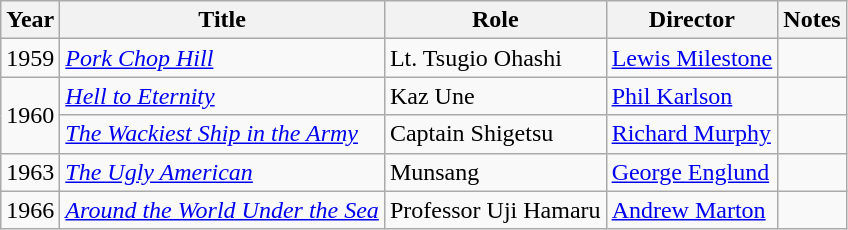<table class="wikitable">
<tr>
<th>Year</th>
<th>Title</th>
<th>Role</th>
<th>Director</th>
<th>Notes</th>
</tr>
<tr>
<td>1959</td>
<td><em><a href='#'>Pork Chop Hill</a></em></td>
<td>Lt. Tsugio Ohashi</td>
<td><a href='#'>Lewis Milestone</a></td>
<td></td>
</tr>
<tr>
<td rowspan="2">1960</td>
<td><em><a href='#'>Hell to Eternity</a></em></td>
<td>Kaz Une</td>
<td><a href='#'>Phil Karlson</a></td>
<td></td>
</tr>
<tr>
<td><em><a href='#'>The Wackiest Ship in the Army</a></em></td>
<td>Captain Shigetsu</td>
<td><a href='#'>Richard Murphy</a></td>
<td></td>
</tr>
<tr>
<td>1963</td>
<td><em><a href='#'>The Ugly American</a></em></td>
<td>Munsang</td>
<td><a href='#'>George Englund</a></td>
<td></td>
</tr>
<tr>
<td>1966</td>
<td><em><a href='#'>Around the World Under the Sea</a></em></td>
<td>Professor Uji Hamaru</td>
<td><a href='#'>Andrew Marton</a></td>
<td></td>
</tr>
</table>
